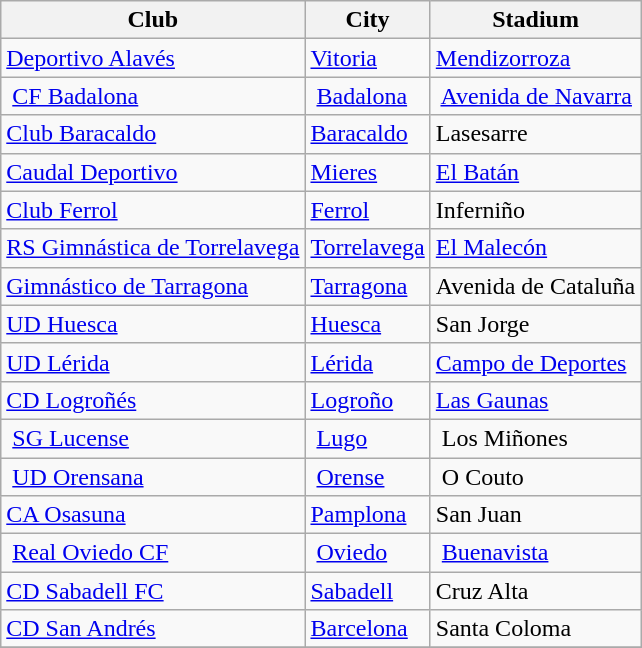<table class="wikitable sortable" style="text-align: left;">
<tr>
<th>Club</th>
<th>City</th>
<th>Stadium</th>
</tr>
<tr>
<td><a href='#'>Deportivo Alavés</a></td>
<td><a href='#'>Vitoria</a></td>
<td><a href='#'>Mendizorroza</a></td>
</tr>
<tr>
<td> <a href='#'>CF Badalona</a></td>
<td> <a href='#'>Badalona</a></td>
<td> <a href='#'>Avenida de Navarra</a></td>
</tr>
<tr>
<td><a href='#'>Club Baracaldo</a></td>
<td><a href='#'>Baracaldo</a></td>
<td>Lasesarre</td>
</tr>
<tr>
<td><a href='#'>Caudal Deportivo</a></td>
<td><a href='#'>Mieres</a></td>
<td><a href='#'>El Batán</a></td>
</tr>
<tr>
<td><a href='#'>Club Ferrol</a></td>
<td><a href='#'>Ferrol</a></td>
<td>Inferniño</td>
</tr>
<tr>
<td><a href='#'>RS Gimnástica de Torrelavega</a></td>
<td><a href='#'>Torrelavega</a></td>
<td><a href='#'>El Malecón</a></td>
</tr>
<tr>
<td><a href='#'>Gimnástico de Tarragona</a></td>
<td><a href='#'>Tarragona</a></td>
<td>Avenida de Cataluña</td>
</tr>
<tr>
<td><a href='#'>UD Huesca</a></td>
<td><a href='#'>Huesca</a></td>
<td>San Jorge</td>
</tr>
<tr>
<td><a href='#'>UD Lérida</a></td>
<td><a href='#'>Lérida</a></td>
<td><a href='#'>Campo de Deportes</a></td>
</tr>
<tr>
<td><a href='#'>CD Logroñés</a></td>
<td><a href='#'>Logroño</a></td>
<td><a href='#'>Las Gaunas</a></td>
</tr>
<tr>
<td> <a href='#'>SG Lucense</a></td>
<td> <a href='#'>Lugo</a></td>
<td> Los Miñones</td>
</tr>
<tr>
<td> <a href='#'>UD Orensana</a></td>
<td> <a href='#'>Orense</a></td>
<td> O Couto</td>
</tr>
<tr>
<td><a href='#'>CA Osasuna</a></td>
<td><a href='#'>Pamplona</a></td>
<td>San Juan</td>
</tr>
<tr>
<td> <a href='#'>Real Oviedo CF</a></td>
<td> <a href='#'>Oviedo</a></td>
<td> <a href='#'>Buenavista</a></td>
</tr>
<tr>
<td><a href='#'>CD Sabadell FC</a></td>
<td><a href='#'>Sabadell</a></td>
<td>Cruz Alta</td>
</tr>
<tr>
<td><a href='#'>CD San Andrés</a></td>
<td><a href='#'>Barcelona</a></td>
<td>Santa Coloma</td>
</tr>
<tr>
</tr>
</table>
